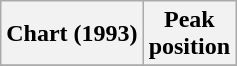<table class="wikitable sortable">
<tr>
<th>Chart (1993)</th>
<th>Peak<br>position</th>
</tr>
<tr>
</tr>
</table>
